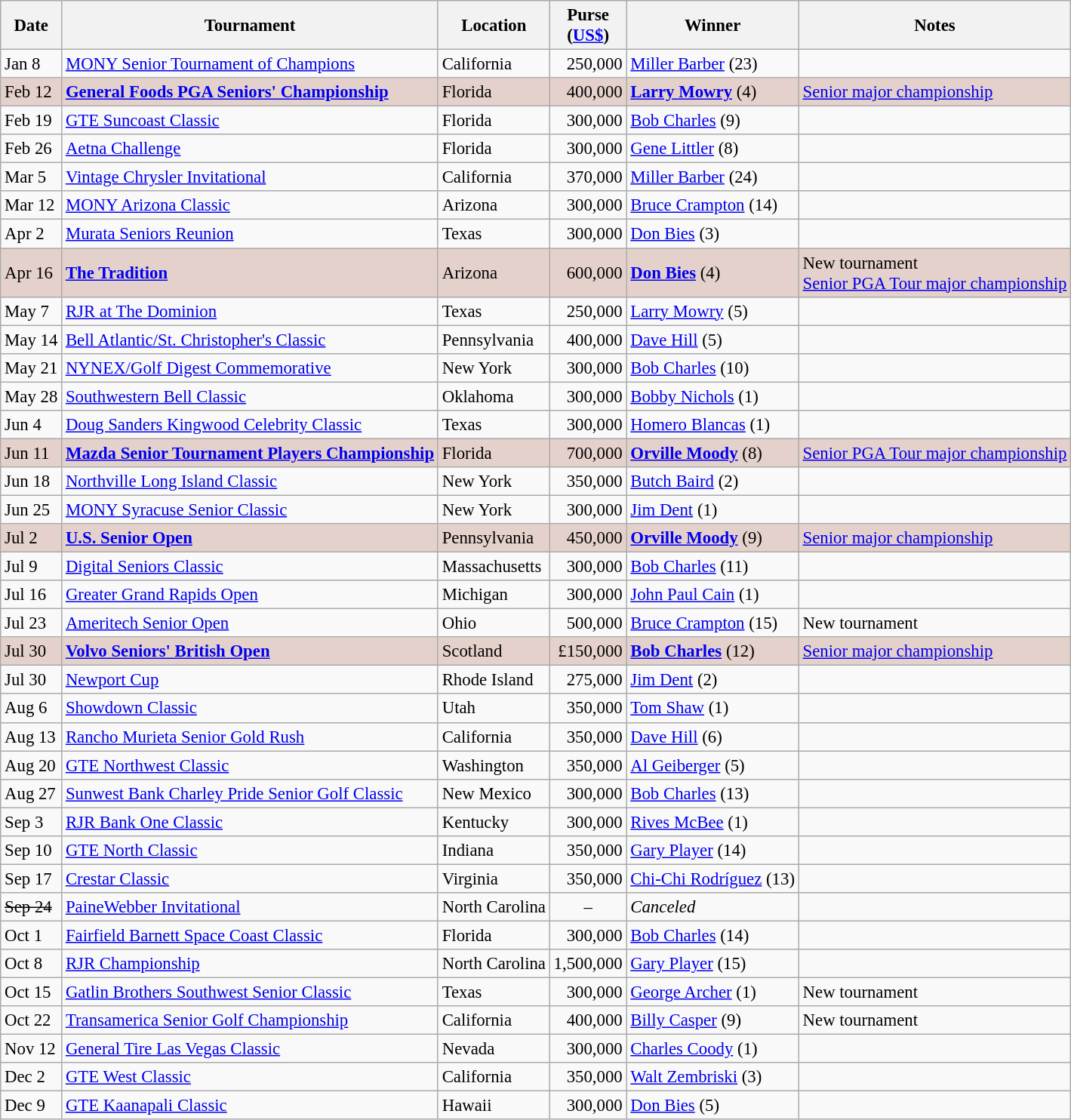<table class="wikitable" style="font-size:95%">
<tr>
<th>Date</th>
<th>Tournament</th>
<th>Location</th>
<th>Purse<br>(<a href='#'>US$</a>)</th>
<th>Winner</th>
<th>Notes</th>
</tr>
<tr>
<td>Jan 8</td>
<td><a href='#'>MONY Senior Tournament of Champions</a></td>
<td>California</td>
<td align=right>250,000</td>
<td> <a href='#'>Miller Barber</a> (23)</td>
<td></td>
</tr>
<tr style="background:#e5d1cb;">
<td>Feb 12</td>
<td><strong><a href='#'>General Foods PGA Seniors' Championship</a></strong></td>
<td>Florida</td>
<td align=right>400,000</td>
<td> <strong><a href='#'>Larry Mowry</a></strong> (4)</td>
<td><a href='#'>Senior major championship</a></td>
</tr>
<tr>
<td>Feb 19</td>
<td><a href='#'>GTE Suncoast Classic</a></td>
<td>Florida</td>
<td align=right>300,000</td>
<td> <a href='#'>Bob Charles</a> (9)</td>
<td></td>
</tr>
<tr>
<td>Feb 26</td>
<td><a href='#'>Aetna Challenge</a></td>
<td>Florida</td>
<td align=right>300,000</td>
<td> <a href='#'>Gene Littler</a> (8)</td>
<td></td>
</tr>
<tr>
<td>Mar 5</td>
<td><a href='#'>Vintage Chrysler Invitational</a></td>
<td>California</td>
<td align=right>370,000</td>
<td> <a href='#'>Miller Barber</a> (24)</td>
<td></td>
</tr>
<tr>
<td>Mar 12</td>
<td><a href='#'>MONY Arizona Classic</a></td>
<td>Arizona</td>
<td align=right>300,000</td>
<td> <a href='#'>Bruce Crampton</a> (14)</td>
<td></td>
</tr>
<tr>
<td>Apr 2</td>
<td><a href='#'>Murata Seniors Reunion</a></td>
<td>Texas</td>
<td align=right>300,000</td>
<td> <a href='#'>Don Bies</a> (3)</td>
<td></td>
</tr>
<tr style="background:#e5d1cb;">
<td>Apr 16</td>
<td><strong><a href='#'>The Tradition</a></strong></td>
<td>Arizona</td>
<td align=right>600,000</td>
<td> <strong><a href='#'>Don Bies</a></strong> (4)</td>
<td>New tournament<br><a href='#'>Senior PGA Tour major championship</a></td>
</tr>
<tr>
<td>May 7</td>
<td><a href='#'>RJR at The Dominion</a></td>
<td>Texas</td>
<td align=right>250,000</td>
<td> <a href='#'>Larry Mowry</a> (5)</td>
<td></td>
</tr>
<tr>
<td>May 14</td>
<td><a href='#'>Bell Atlantic/St. Christopher's Classic</a></td>
<td>Pennsylvania</td>
<td align=right>400,000</td>
<td> <a href='#'>Dave Hill</a> (5)</td>
<td></td>
</tr>
<tr>
<td>May 21</td>
<td><a href='#'>NYNEX/Golf Digest Commemorative</a></td>
<td>New York</td>
<td align=right>300,000</td>
<td> <a href='#'>Bob Charles</a> (10)</td>
<td></td>
</tr>
<tr>
<td>May 28</td>
<td><a href='#'>Southwestern Bell Classic</a></td>
<td>Oklahoma</td>
<td align=right>300,000</td>
<td> <a href='#'>Bobby Nichols</a> (1)</td>
<td></td>
</tr>
<tr>
<td>Jun 4</td>
<td><a href='#'>Doug Sanders Kingwood Celebrity Classic</a></td>
<td>Texas</td>
<td align=right>300,000</td>
<td> <a href='#'>Homero Blancas</a> (1)</td>
<td></td>
</tr>
<tr style="background:#e5d1cb;">
<td>Jun 11</td>
<td><strong><a href='#'>Mazda Senior Tournament Players Championship</a></strong></td>
<td>Florida</td>
<td align=right>700,000</td>
<td> <strong><a href='#'>Orville Moody</a></strong> (8)</td>
<td><a href='#'>Senior PGA Tour major championship</a></td>
</tr>
<tr>
<td>Jun 18</td>
<td><a href='#'>Northville Long Island Classic</a></td>
<td>New York</td>
<td align=right>350,000</td>
<td> <a href='#'>Butch Baird</a> (2)</td>
<td></td>
</tr>
<tr>
<td>Jun 25</td>
<td><a href='#'>MONY Syracuse Senior Classic</a></td>
<td>New York</td>
<td align=right>300,000</td>
<td> <a href='#'>Jim Dent</a> (1)</td>
<td></td>
</tr>
<tr style="background:#e5d1cb;">
<td>Jul 2</td>
<td><strong><a href='#'>U.S. Senior Open</a></strong></td>
<td>Pennsylvania</td>
<td align=right>450,000</td>
<td> <strong><a href='#'>Orville Moody</a></strong> (9)</td>
<td><a href='#'>Senior major championship</a></td>
</tr>
<tr>
<td>Jul 9</td>
<td><a href='#'>Digital Seniors Classic</a></td>
<td>Massachusetts</td>
<td align=right>300,000</td>
<td> <a href='#'>Bob Charles</a> (11)</td>
<td></td>
</tr>
<tr>
<td>Jul 16</td>
<td><a href='#'>Greater Grand Rapids Open</a></td>
<td>Michigan</td>
<td align=right>300,000</td>
<td> <a href='#'>John Paul Cain</a> (1)</td>
<td></td>
</tr>
<tr>
<td>Jul 23</td>
<td><a href='#'>Ameritech Senior Open</a></td>
<td>Ohio</td>
<td align=right>500,000</td>
<td> <a href='#'>Bruce Crampton</a> (15)</td>
<td>New tournament</td>
</tr>
<tr style="background:#e5d1cb;">
<td>Jul 30</td>
<td><strong><a href='#'>Volvo Seniors' British Open</a></strong></td>
<td>Scotland</td>
<td align=right>£150,000</td>
<td> <strong><a href='#'>Bob Charles</a></strong> (12)</td>
<td><a href='#'>Senior major championship</a></td>
</tr>
<tr>
<td>Jul 30</td>
<td><a href='#'>Newport Cup</a></td>
<td>Rhode Island</td>
<td align=right>275,000</td>
<td> <a href='#'>Jim Dent</a> (2)</td>
<td></td>
</tr>
<tr>
<td>Aug 6</td>
<td><a href='#'>Showdown Classic</a></td>
<td>Utah</td>
<td align=right>350,000</td>
<td> <a href='#'>Tom Shaw</a> (1)</td>
<td></td>
</tr>
<tr>
<td>Aug 13</td>
<td><a href='#'>Rancho Murieta Senior Gold Rush</a></td>
<td>California</td>
<td align=right>350,000</td>
<td> <a href='#'>Dave Hill</a> (6)</td>
<td></td>
</tr>
<tr>
<td>Aug 20</td>
<td><a href='#'>GTE Northwest Classic</a></td>
<td>Washington</td>
<td align=right>350,000</td>
<td> <a href='#'>Al Geiberger</a> (5)</td>
<td></td>
</tr>
<tr>
<td>Aug 27</td>
<td><a href='#'>Sunwest Bank Charley Pride Senior Golf Classic</a></td>
<td>New Mexico</td>
<td align=right>300,000</td>
<td> <a href='#'>Bob Charles</a> (13)</td>
<td></td>
</tr>
<tr>
<td>Sep 3</td>
<td><a href='#'>RJR Bank One Classic</a></td>
<td>Kentucky</td>
<td align=right>300,000</td>
<td> <a href='#'>Rives McBee</a> (1)</td>
<td></td>
</tr>
<tr>
<td>Sep 10</td>
<td><a href='#'>GTE North Classic</a></td>
<td>Indiana</td>
<td align=right>350,000</td>
<td> <a href='#'>Gary Player</a> (14)</td>
<td></td>
</tr>
<tr>
<td>Sep 17</td>
<td><a href='#'>Crestar Classic</a></td>
<td>Virginia</td>
<td align=right>350,000</td>
<td> <a href='#'>Chi-Chi Rodríguez</a> (13)</td>
<td></td>
</tr>
<tr>
<td><s>Sep 24</s></td>
<td><a href='#'>PaineWebber Invitational</a></td>
<td>North Carolina</td>
<td align=center>–</td>
<td><em>Canceled</em></td>
<td></td>
</tr>
<tr>
<td>Oct 1</td>
<td><a href='#'>Fairfield Barnett Space Coast Classic</a></td>
<td>Florida</td>
<td align=right>300,000</td>
<td> <a href='#'>Bob Charles</a> (14)</td>
<td></td>
</tr>
<tr>
<td>Oct 8</td>
<td><a href='#'>RJR Championship</a></td>
<td>North Carolina</td>
<td align=right>1,500,000</td>
<td> <a href='#'>Gary Player</a> (15)</td>
<td></td>
</tr>
<tr>
<td>Oct 15</td>
<td><a href='#'>Gatlin Brothers Southwest Senior Classic</a></td>
<td>Texas</td>
<td align=right>300,000</td>
<td> <a href='#'>George Archer</a> (1)</td>
<td>New tournament</td>
</tr>
<tr>
<td>Oct 22</td>
<td><a href='#'>Transamerica Senior Golf Championship</a></td>
<td>California</td>
<td align=right>400,000</td>
<td> <a href='#'>Billy Casper</a> (9)</td>
<td>New tournament</td>
</tr>
<tr>
<td>Nov 12</td>
<td><a href='#'>General Tire Las Vegas Classic</a></td>
<td>Nevada</td>
<td align=right>300,000</td>
<td> <a href='#'>Charles Coody</a> (1)</td>
<td></td>
</tr>
<tr>
<td>Dec 2</td>
<td><a href='#'>GTE West Classic</a></td>
<td>California</td>
<td align=right>350,000</td>
<td> <a href='#'>Walt Zembriski</a> (3)</td>
<td></td>
</tr>
<tr>
<td>Dec 9</td>
<td><a href='#'>GTE Kaanapali Classic</a></td>
<td>Hawaii</td>
<td align=right>300,000</td>
<td> <a href='#'>Don Bies</a> (5)</td>
<td></td>
</tr>
</table>
